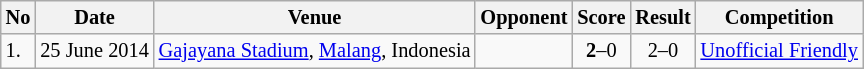<table class="wikitable" style="font-size:85%;">
<tr>
<th>No</th>
<th>Date</th>
<th>Venue</th>
<th>Opponent</th>
<th>Score</th>
<th>Result</th>
<th>Competition</th>
</tr>
<tr>
<td>1.</td>
<td>25 June 2014</td>
<td><a href='#'>Gajayana Stadium</a>, <a href='#'>Malang</a>, Indonesia</td>
<td></td>
<td align=center><strong>2</strong>–0</td>
<td align=center>2–0</td>
<td><a href='#'>Unofficial Friendly</a></td>
</tr>
</table>
